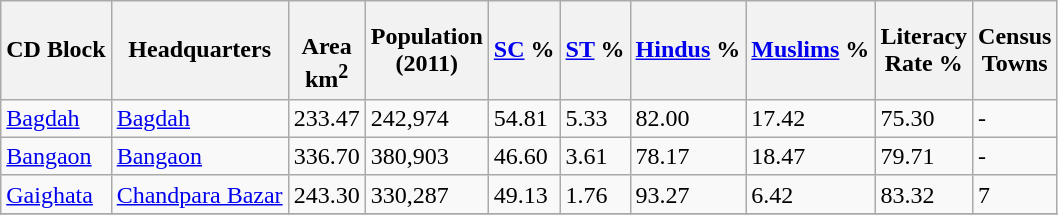<table class="wikitable sortable">
<tr>
<th>CD Block</th>
<th>Headquarters</th>
<th><br>Area<br>km<sup>2</sup></th>
<th>Population<br>(2011)</th>
<th><a href='#'>SC</a> %</th>
<th><a href='#'>ST</a> %</th>
<th><a href='#'>Hindus</a> %</th>
<th><a href='#'>Muslims</a> %</th>
<th>Literacy<br> Rate %</th>
<th>Census<br>Towns</th>
</tr>
<tr>
<td><a href='#'>Bagdah</a></td>
<td><a href='#'>Bagdah</a></td>
<td>233.47</td>
<td>242,974</td>
<td>54.81</td>
<td>5.33</td>
<td>82.00</td>
<td>17.42</td>
<td>75.30</td>
<td>-</td>
</tr>
<tr>
<td><a href='#'>Bangaon</a></td>
<td><a href='#'>Bangaon</a></td>
<td>336.70</td>
<td>380,903</td>
<td>46.60</td>
<td>3.61</td>
<td>78.17</td>
<td>18.47</td>
<td>79.71</td>
<td>-</td>
</tr>
<tr>
<td><a href='#'>Gaighata</a></td>
<td><a href='#'>Chandpara Bazar</a></td>
<td>243.30</td>
<td>330,287</td>
<td>49.13</td>
<td>1.76</td>
<td>93.27</td>
<td>6.42</td>
<td>83.32</td>
<td>7</td>
</tr>
<tr>
</tr>
</table>
